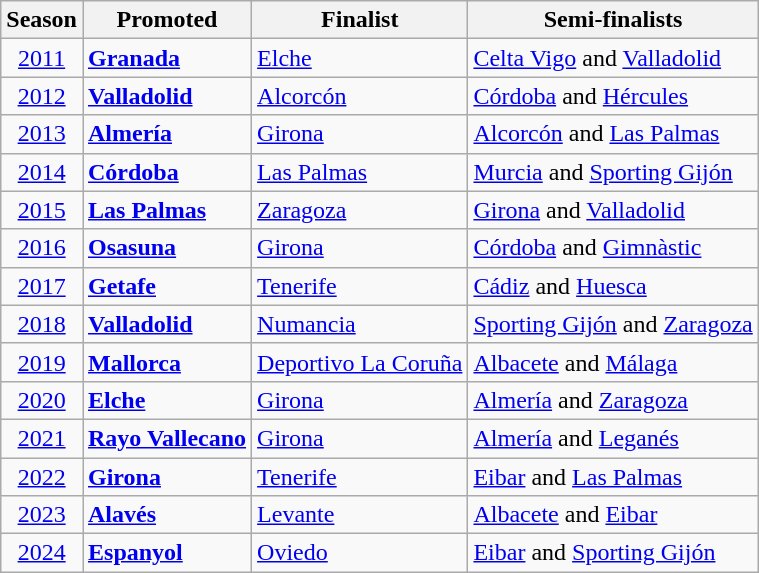<table class="wikitable">
<tr>
<th>Season</th>
<th>Promoted</th>
<th>Finalist</th>
<th>Semi-finalists</th>
</tr>
<tr>
<td align=center><a href='#'>2011</a></td>
<td><strong><a href='#'>Granada</a></strong></td>
<td><a href='#'>Elche</a></td>
<td><a href='#'>Celta Vigo</a> and <a href='#'>Valladolid</a></td>
</tr>
<tr>
<td align=center><a href='#'>2012</a></td>
<td><strong><a href='#'>Valladolid</a></strong></td>
<td><a href='#'>Alcorcón</a></td>
<td><a href='#'>Córdoba</a> and <a href='#'>Hércules</a></td>
</tr>
<tr>
<td align=center><a href='#'>2013</a></td>
<td><strong><a href='#'>Almería</a></strong></td>
<td><a href='#'>Girona</a></td>
<td><a href='#'>Alcorcón</a> and <a href='#'>Las Palmas</a></td>
</tr>
<tr>
<td align=center><a href='#'>2014</a></td>
<td><strong><a href='#'>Córdoba</a></strong></td>
<td><a href='#'>Las Palmas</a></td>
<td><a href='#'>Murcia</a> and <a href='#'>Sporting Gijón</a></td>
</tr>
<tr>
<td align=center><a href='#'>2015</a></td>
<td><strong><a href='#'>Las Palmas</a></strong></td>
<td><a href='#'>Zaragoza</a></td>
<td><a href='#'>Girona</a> and <a href='#'>Valladolid</a></td>
</tr>
<tr>
<td align=center><a href='#'>2016</a></td>
<td><strong><a href='#'>Osasuna</a></strong></td>
<td><a href='#'>Girona</a></td>
<td><a href='#'>Córdoba</a> and <a href='#'>Gimnàstic</a></td>
</tr>
<tr>
<td align=center><a href='#'>2017</a></td>
<td><strong><a href='#'>Getafe</a></strong></td>
<td><a href='#'>Tenerife</a></td>
<td><a href='#'>Cádiz</a> and <a href='#'>Huesca</a></td>
</tr>
<tr>
<td align=center><a href='#'>2018</a></td>
<td><strong><a href='#'>Valladolid</a></strong></td>
<td><a href='#'>Numancia</a></td>
<td><a href='#'>Sporting Gijón</a> and <a href='#'>Zaragoza</a></td>
</tr>
<tr>
<td align=center><a href='#'>2019</a></td>
<td><strong><a href='#'>Mallorca</a></strong></td>
<td><a href='#'>Deportivo La Coruña</a></td>
<td><a href='#'>Albacete</a> and <a href='#'>Málaga</a></td>
</tr>
<tr>
<td align=center><a href='#'>2020</a></td>
<td><strong><a href='#'>Elche</a></strong></td>
<td><a href='#'>Girona</a></td>
<td><a href='#'>Almería</a> and <a href='#'>Zaragoza</a></td>
</tr>
<tr>
<td align=center><a href='#'>2021</a></td>
<td><strong><a href='#'>Rayo Vallecano</a></strong></td>
<td><a href='#'>Girona</a></td>
<td><a href='#'>Almería</a> and <a href='#'>Leganés</a></td>
</tr>
<tr>
<td align=center><a href='#'>2022</a></td>
<td><strong><a href='#'>Girona</a></strong></td>
<td><a href='#'>Tenerife</a></td>
<td><a href='#'>Eibar</a> and <a href='#'>Las Palmas</a></td>
</tr>
<tr>
<td align=center><a href='#'>2023</a></td>
<td><strong><a href='#'>Alavés</a></strong></td>
<td><a href='#'>Levante</a></td>
<td><a href='#'>Albacete</a> and <a href='#'>Eibar</a></td>
</tr>
<tr>
<td align=center><a href='#'>2024</a></td>
<td><strong><a href='#'>Espanyol</a></strong></td>
<td><a href='#'>Oviedo</a></td>
<td><a href='#'>Eibar</a> and <a href='#'>Sporting Gijón</a></td>
</tr>
</table>
